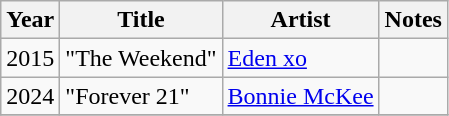<table class="wikitable sortable">
<tr>
<th>Year</th>
<th>Title</th>
<th>Artist</th>
<th class="unsortable">Notes</th>
</tr>
<tr>
<td>2015</td>
<td>"The Weekend"</td>
<td><a href='#'>Eden xo</a></td>
<td></td>
</tr>
<tr>
<td>2024</td>
<td>"Forever 21"</td>
<td><a href='#'>Bonnie McKee</a></td>
<td></td>
</tr>
<tr>
</tr>
</table>
